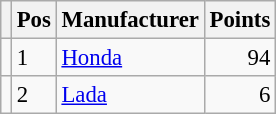<table class="wikitable" style="font-size: 95%;">
<tr>
<th></th>
<th>Pos</th>
<th>Manufacturer</th>
<th>Points</th>
</tr>
<tr>
<td align="left"></td>
<td>1</td>
<td> <a href='#'>Honda</a></td>
<td align="right">94</td>
</tr>
<tr>
<td align="left"></td>
<td>2</td>
<td> <a href='#'>Lada</a></td>
<td align="right">6</td>
</tr>
</table>
